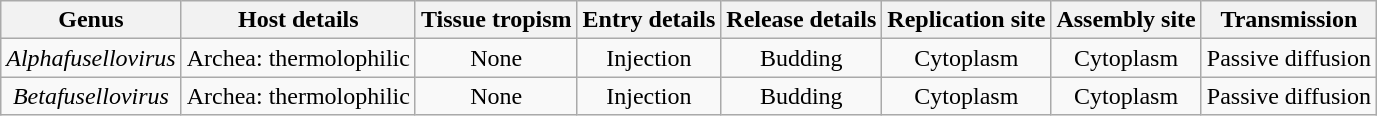<table class="wikitable sortable" style="text-align:center">
<tr>
<th>Genus</th>
<th>Host details</th>
<th>Tissue tropism</th>
<th>Entry details</th>
<th>Release details</th>
<th>Replication site</th>
<th>Assembly site</th>
<th>Transmission</th>
</tr>
<tr>
<td><em>Alphafusellovirus</em></td>
<td>Archea: thermolophilic</td>
<td>None</td>
<td>Injection</td>
<td>Budding</td>
<td>Cytoplasm</td>
<td>Cytoplasm</td>
<td>Passive diffusion</td>
</tr>
<tr>
<td><em>Betafusellovirus</em></td>
<td>Archea: thermolophilic</td>
<td>None</td>
<td>Injection</td>
<td>Budding</td>
<td>Cytoplasm</td>
<td>Cytoplasm</td>
<td>Passive diffusion</td>
</tr>
</table>
